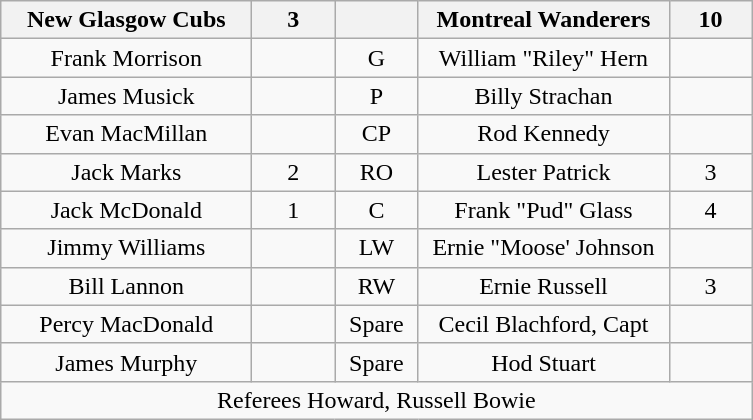<table class="wikitable" style="text-align:center;">
<tr>
<th style="width:10em">New Glasgow Cubs</th>
<th style="width:3em">3</th>
<th style="width:3em"></th>
<th style="width:10em">Montreal Wanderers</th>
<th style="width:3em">10</th>
</tr>
<tr>
<td>Frank Morrison</td>
<td></td>
<td>G</td>
<td>William "Riley" Hern</td>
<td></td>
</tr>
<tr>
<td>James Musick</td>
<td></td>
<td>P</td>
<td>Billy Strachan</td>
<td></td>
</tr>
<tr>
<td>Evan MacMillan</td>
<td></td>
<td>CP</td>
<td>Rod Kennedy</td>
<td></td>
</tr>
<tr>
<td>Jack Marks</td>
<td>2</td>
<td>RO</td>
<td>Lester Patrick</td>
<td>3</td>
</tr>
<tr>
<td>Jack McDonald</td>
<td>1</td>
<td>C</td>
<td>Frank "Pud" Glass</td>
<td>4</td>
</tr>
<tr>
<td>Jimmy Williams</td>
<td></td>
<td>LW</td>
<td>Ernie "Moose' Johnson</td>
<td></td>
</tr>
<tr>
<td>Bill Lannon</td>
<td></td>
<td>RW</td>
<td>Ernie Russell</td>
<td>3</td>
</tr>
<tr>
<td>Percy MacDonald</td>
<td></td>
<td>Spare</td>
<td>Cecil Blachford, Capt</td>
<td></td>
</tr>
<tr>
<td>James Murphy</td>
<td></td>
<td>Spare</td>
<td>Hod Stuart</td>
<td></td>
</tr>
<tr>
<td colspan="5">Referees Howard, Russell Bowie</td>
</tr>
</table>
